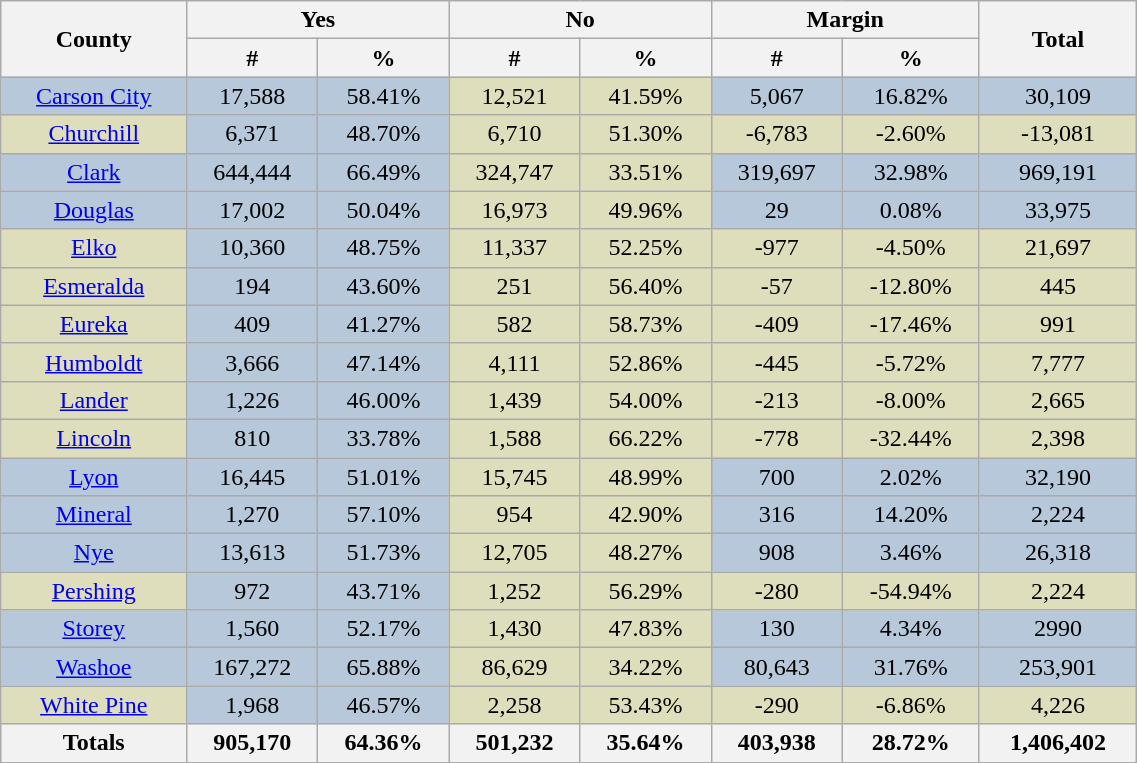<table class="wikitable sortable" width="60%" style="text-align:center">
<tr>
<th rowspan="2" style="text-align:center;">County</th>
<th colspan="2" style="text-align:center;">Yes</th>
<th colspan="2" style="text-align:center;">No</th>
<th colspan="2" style="text-align:center;">Margin</th>
<th rowspan="2" style="text-align:center;">Total</th>
</tr>
<tr>
<th data-sort-type="number" style="text-align:center;">#</th>
<th data-sort-type="number" style="text-align:center;">%</th>
<th data-sort-type="number" style="text-align:center;">#</th>
<th data-sort-type="number" style="text-align:center;">%</th>
<th data-sort-type="number" style="text-align:center;">#</th>
<th data-sort-type="number" style="text-align:center;">%</th>
</tr>
<tr style="text-align:center;">
<td style="background: #B6C8D9;"><a href='#'>Carson City</a></td>
<td style="background: #B6C8D9;">17,588</td>
<td style="background: #B6C8D9;">58.41%</td>
<td style="background: #DEDEBD;">12,521</td>
<td style="background: #DEDEBD;">41.59%</td>
<td style="background: #B6C8D9;">5,067</td>
<td style="background: #B6C8D9;">16.82%</td>
<td style="background: #B6C8D9;">30,109</td>
</tr>
<tr style="text-align:center;">
<td style="background: #DEDEBD;"><a href='#'>Churchill</a></td>
<td style="background: #B6C8D9;">6,371</td>
<td style="background: #B6C8D9;">48.70%</td>
<td style="background: #DEDEBD;">6,710</td>
<td style="background: #DEDEBD;">51.30%</td>
<td style="background: #DEDEBD;">-6,783</td>
<td style="background: #DEDEBD;">-2.60%</td>
<td style="background: #DEDEBD;">-13,081</td>
</tr>
<tr style="text-align:center;">
<td style="background: #B6C8D9;"><a href='#'>Clark</a></td>
<td style="background: #B6C8D9;">644,444</td>
<td style="background: #B6C8D9;">66.49%</td>
<td style="background: #DEDEBD;">324,747</td>
<td style="background: #DEDEBD;">33.51%</td>
<td style="background: #B6C8D9;">319,697</td>
<td style="background: #B6C8D9;">32.98%</td>
<td style="background: #B6C8D9;">969,191</td>
</tr>
<tr style="text-align:center;">
<td style="background: #B6C8D9;"><a href='#'>Douglas</a></td>
<td style="background: #B6C8D9;">17,002</td>
<td style="background: #B6C8D9;">50.04%</td>
<td style="background: #DEDEBD;">16,973</td>
<td style="background: #DEDEBD;">49.96%</td>
<td style="background: #B6C8D9;">29</td>
<td style="background: #B6C8D9;">0.08%</td>
<td style="background: #B6C8D9;">33,975</td>
</tr>
<tr style="text-align:center;">
<td style="background: #DEDEBD;"><a href='#'>Elko</a></td>
<td style="background: #B6C8D9;">10,360</td>
<td style="background: #B6C8D9;">48.75%</td>
<td style="background: #DEDEBD;">11,337</td>
<td style="background: #DEDEBD;">52.25%</td>
<td style="background: #DEDEBD;">-977</td>
<td style="background: #DEDEBD;">-4.50%</td>
<td style="background: #DEDEBD;">21,697</td>
</tr>
<tr style="text-align:center;">
<td style="background: #DEDEBD;"><a href='#'>Esmeralda</a></td>
<td style="background: #B6C8D9;">194</td>
<td style="background: #B6C8D9;">43.60%</td>
<td style="background: #DEDEBD;">251</td>
<td style="background: #DEDEBD;">56.40%</td>
<td style="background: #DEDEBD;">-57</td>
<td style="background: #DEDEBD;">-12.80%</td>
<td style="background: #DEDEBD;">445</td>
</tr>
<tr style="text-align:center;">
<td style="background: #DEDEBD;"><a href='#'>Eureka</a></td>
<td style="background: #B6C8D9;">409</td>
<td style="background: #B6C8D9;">41.27%</td>
<td style="background: #DEDEBD;">582</td>
<td style="background: #DEDEBD;">58.73%</td>
<td style="background: #DEDEBD;">-409</td>
<td style="background: #DEDEBD;">-17.46%</td>
<td style="background: #DEDEBD;">991</td>
</tr>
<tr style="text-align:center;">
<td style="background: #DEDEBD;"><a href='#'>Humboldt</a></td>
<td style="background: #B6C8D9;">3,666</td>
<td style="background: #B6C8D9;">47.14%</td>
<td style="background: #DEDEBD;">4,111</td>
<td style="background: #DEDEBD;">52.86%</td>
<td style="background: #DEDEBD;">-445</td>
<td style="background: #DEDEBD;">-5.72%</td>
<td style="background: #DEDEBD;">7,777</td>
</tr>
<tr style="text-align:center;">
<td style="background: #DEDEBD;"><a href='#'>Lander</a></td>
<td style="background: #B6C8D9;">1,226</td>
<td style="background: #B6C8D9;">46.00%</td>
<td style="background: #DEDEBD;">1,439</td>
<td style="background: #DEDEBD;">54.00%</td>
<td style="background: #DEDEBD;">-213</td>
<td style="background: #DEDEBD;">-8.00%</td>
<td style="background: #DEDEBD;">2,665</td>
</tr>
<tr style="text-align:center;">
<td style="background: #DEDEBD;"><a href='#'>Lincoln</a></td>
<td style="background: #B6C8D9;">810</td>
<td style="background: #B6C8D9;">33.78%</td>
<td style="background: #DEDEBD;">1,588</td>
<td style="background: #DEDEBD;">66.22%</td>
<td style="background: #DEDEBD;">-778</td>
<td style="background: #DEDEBD;">-32.44%</td>
<td style="background: #DEDEBD;">2,398</td>
</tr>
<tr style="text-align:center;">
<td style="background: #B6C8D9;"><a href='#'>Lyon</a></td>
<td style="background: #B6C8D9;">16,445</td>
<td style="background: #B6C8D9;">51.01%</td>
<td style="background: #DEDEBD;">15,745</td>
<td style="background: #DEDEBD;">48.99%</td>
<td style="background: #B6C8D9;">700</td>
<td style="background: #B6C8D9;">2.02%</td>
<td style="background: #B6C8D9;">32,190</td>
</tr>
<tr style="text-align:center;">
<td style="background: #B6C8D9;"><a href='#'>Mineral</a></td>
<td style="background: #B6C8D9;">1,270</td>
<td style="background: #B6C8D9;">57.10%</td>
<td style="background: #DEDEBD;">954</td>
<td style="background: #DEDEBD;">42.90%</td>
<td style="background: #B6C8D9;">316</td>
<td style="background: #B6C8D9;">14.20%</td>
<td style="background: #B6C8D9;">2,224</td>
</tr>
<tr style="text-align:center;">
<td style="background: #B6C8D9;"><a href='#'>Nye</a></td>
<td style="background: #B6C8D9;">13,613</td>
<td style="background: #B6C8D9;">51.73%</td>
<td style="background: #DEDEBD;">12,705</td>
<td style="background: #DEDEBD;">48.27%</td>
<td style="background: #B6C8D9;">908</td>
<td style="background: #B6C8D9;">3.46%</td>
<td style="background: #B6C8D9;">26,318</td>
</tr>
<tr style="text-align:center;">
<td style="background: #DEDEBD;"><a href='#'>Pershing</a></td>
<td style="background: #B6C8D9;">972</td>
<td style="background: #B6C8D9;">43.71%</td>
<td style="background: #DEDEBD;">1,252</td>
<td style="background: #DEDEBD;">56.29%</td>
<td style="background: #DEDEBD;">-280</td>
<td style="background: #DEDEBD;">-54.94%</td>
<td style="background: #DEDEBD;">2,224</td>
</tr>
<tr style="text-align:center;">
<td style="background: #B6C8D9;"><a href='#'>Storey</a></td>
<td style="background: #B6C8D9;">1,560</td>
<td style="background: #B6C8D9;">52.17%</td>
<td style="background: #DEDEBD;">1,430</td>
<td style="background: #DEDEBD;">47.83%</td>
<td style="background: #B6C8D9;">130</td>
<td style="background: #B6C8D9;">4.34%</td>
<td style="background: #B6C8D9;">2990</td>
</tr>
<tr style="text-align:center;">
<td style="background: #B6C8D9;"><a href='#'>Washoe</a></td>
<td style="background: #B6C8D9;">167,272</td>
<td style="background: #B6C8D9;">65.88%</td>
<td style="background: #DEDEBD;">86,629</td>
<td style="background: #DEDEBD;">34.22%</td>
<td style="background: #B6C8D9;">80,643</td>
<td style="background: #B6C8D9;">31.76%</td>
<td style="background: #B6C8D9;">253,901</td>
</tr>
<tr style="text-align:center;">
<td style="background: #DEDEBD;"><a href='#'>White Pine</a></td>
<td style="background: #B6C8D9;">1,968</td>
<td style="background: #B6C8D9;">46.57%</td>
<td style="background: #DEDEBD;">2,258</td>
<td style="background: #DEDEBD;">53.43%</td>
<td style="background: #DEDEBD;">-290</td>
<td style="background: #DEDEBD;">-6.86%</td>
<td style="background: #DEDEBD;">4,226</td>
</tr>
<tr>
<th>Totals</th>
<th>905,170</th>
<th>64.36%</th>
<th>501,232</th>
<th>35.64%</th>
<th>403,938</th>
<th>28.72%</th>
<th>1,406,402</th>
</tr>
</table>
